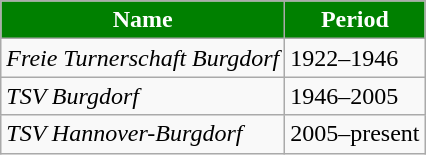<table class="wikitable" style="text-align: left">
<tr>
<th style="color:white; background:#008000">Name</th>
<th style="color:white; background:#008000">Period</th>
</tr>
<tr>
<td align=left><em>Freie Turnerschaft Burgdorf</em></td>
<td>1922–1946</td>
</tr>
<tr>
<td align=left><em>TSV Burgdorf</em></td>
<td>1946–2005</td>
</tr>
<tr>
<td align=left><em>TSV Hannover-Burgdorf</em></td>
<td>2005–present</td>
</tr>
</table>
